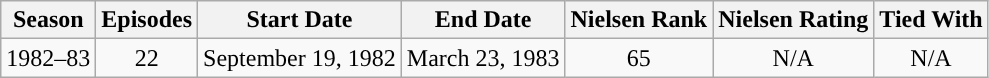<table class="wikitable" style="text-align: center">
<tr>
<th>Season</th>
<th>Episodes</th>
<th>Start Date</th>
<th>End Date</th>
<th>Nielsen Rank</th>
<th>Nielsen Rating</th>
<th>Tied With</th>
</tr>
<tr>
<td style="text-align:center">1982–83</td>
<td style="text-align:center">22</td>
<td style="text-align:center">September 19, 1982</td>
<td style="text-align:center">March 23, 1983</td>
<td style="text-align:center:">65</td>
<td style="text-align:center">N/A</td>
<td style="text-align:center">N/A</td>
</tr>
</table>
